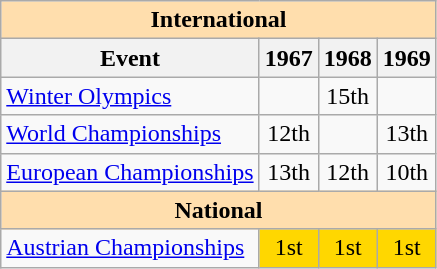<table class="wikitable" style="text-align:center">
<tr>
<th colspan="4" style="background-color: #ffdead; " align="center">International</th>
</tr>
<tr>
<th>Event</th>
<th>1967</th>
<th>1968</th>
<th>1969</th>
</tr>
<tr>
<td align=left><a href='#'>Winter Olympics</a></td>
<td></td>
<td>15th</td>
<td></td>
</tr>
<tr>
<td align=left><a href='#'>World Championships</a></td>
<td>12th</td>
<td></td>
<td>13th</td>
</tr>
<tr>
<td align=left><a href='#'>European Championships</a></td>
<td>13th</td>
<td>12th</td>
<td>10th</td>
</tr>
<tr>
<th colspan="4" style="background-color: #ffdead; " align="center">National</th>
</tr>
<tr>
<td align=left><a href='#'>Austrian Championships</a></td>
<td bgcolor=gold>1st</td>
<td bgcolor=gold>1st</td>
<td bgcolor=gold>1st</td>
</tr>
</table>
